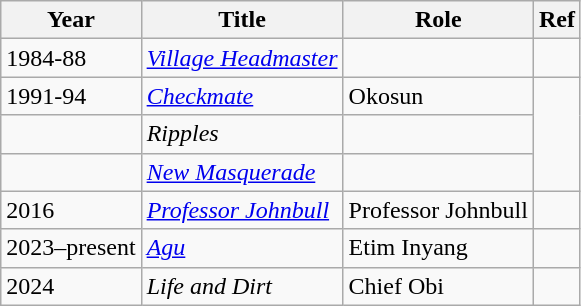<table class="wikitable">
<tr>
<th>Year</th>
<th>Title</th>
<th>Role</th>
<th>Ref</th>
</tr>
<tr>
<td>1984-88</td>
<td><a href='#'><em>Village Headmaster</em></a></td>
<td></td>
<td></td>
</tr>
<tr>
<td>1991-94</td>
<td><a href='#'><em>Checkmate</em></a></td>
<td>Okosun</td>
<td rowspan="3"></td>
</tr>
<tr>
<td></td>
<td><em>Ripples</em></td>
<td></td>
</tr>
<tr>
<td></td>
<td><em><a href='#'>New Masquerade</a></em></td>
<td></td>
</tr>
<tr>
<td>2016</td>
<td><em><a href='#'>Professor Johnbull</a></em></td>
<td>Professor Johnbull</td>
<td></td>
</tr>
<tr>
<td>2023–present</td>
<td><em><a href='#'>Agu</a></em></td>
<td>Etim Inyang</td>
<td></td>
</tr>
<tr>
<td>2024</td>
<td><em>Life and Dirt</em></td>
<td>Chief Obi</td>
<td></td>
</tr>
</table>
